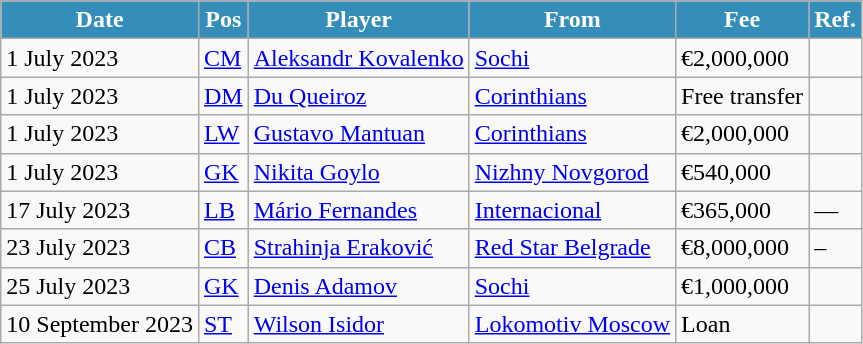<table class="wikitable plainrowheaders sortable">
<tr>
<th style="background:#348EB9; color:white; text-align:center;">Date</th>
<th style="background:#348EB9; color:white; text-align:center;">Pos</th>
<th style="background:#348EB9; color:white; text-align:center;">Player</th>
<th style="background:#348EB9; color:white; text-align:center;">From</th>
<th style="background:#348EB9; color:white; text-align:center;">Fee</th>
<th style="background:#348EB9; color:white; text-align:center;">Ref.</th>
</tr>
<tr>
<td>1 July 2023</td>
<td><a href='#'>CM</a></td>
<td> <a href='#'>Aleksandr Kovalenko</a></td>
<td> <a href='#'>Sochi</a></td>
<td>€2,000,000</td>
<td></td>
</tr>
<tr>
<td>1 July 2023</td>
<td><a href='#'>DM</a></td>
<td> <a href='#'>Du Queiroz</a></td>
<td> <a href='#'>Corinthians</a></td>
<td>Free transfer</td>
<td></td>
</tr>
<tr>
<td>1 July 2023</td>
<td><a href='#'>LW</a></td>
<td> <a href='#'>Gustavo Mantuan</a></td>
<td> <a href='#'>Corinthians</a></td>
<td>€2,000,000</td>
<td></td>
</tr>
<tr>
<td>1 July 2023</td>
<td><a href='#'>GK</a></td>
<td> <a href='#'>Nikita Goylo</a></td>
<td> <a href='#'>Nizhny Novgorod</a></td>
<td>€540,000</td>
<td></td>
</tr>
<tr>
<td>17 July 2023</td>
<td><a href='#'>LB</a></td>
<td> <a href='#'>Mário Fernandes</a></td>
<td> <a href='#'>Internacional</a></td>
<td>€365,000</td>
<td>—</td>
</tr>
<tr>
<td>23 July 2023</td>
<td><a href='#'>CB</a></td>
<td> <a href='#'>Strahinja Eraković</a></td>
<td> <a href='#'>Red Star Belgrade</a></td>
<td>€8,000,000</td>
<td>–</td>
</tr>
<tr>
<td>25 July 2023</td>
<td><a href='#'>GK</a></td>
<td> <a href='#'>Denis Adamov</a></td>
<td> <a href='#'>Sochi</a></td>
<td>€1,000,000</td>
<td></td>
</tr>
<tr>
<td>10 September 2023</td>
<td><a href='#'>ST</a></td>
<td> <a href='#'>Wilson Isidor</a></td>
<td> <a href='#'>Lokomotiv Moscow</a></td>
<td>Loan</td>
<td></td>
</tr>
</table>
